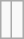<table class="wikitable">
<tr valign="top">
<td><br></td>
<td><br></td>
</tr>
</table>
